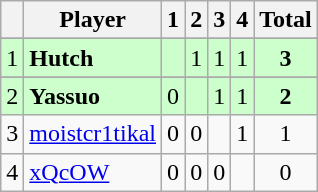<table class="wikitable" style="text-align: center;">
<tr>
<th></th>
<th>Player</th>
<th>1</th>
<th>2</th>
<th>3</th>
<th>4</th>
<th>Total</th>
</tr>
<tr>
</tr>
<tr style="background:#ccffcc;">
<td>1</td>
<td align="left"><strong>Hutch</strong></td>
<td></td>
<td>1</td>
<td>1</td>
<td>1</td>
<td><strong>3</strong></td>
</tr>
<tr>
</tr>
<tr style="background:#ccffcc;">
<td>2</td>
<td align="left"><strong>Yassuo</strong></td>
<td>0</td>
<td></td>
<td>1</td>
<td>1</td>
<td><strong>2</strong></td>
</tr>
<tr>
<td>3</td>
<td align="left"><a href='#'>moistcr1tikal</a></td>
<td>0</td>
<td>0</td>
<td></td>
<td>1</td>
<td>1</td>
</tr>
<tr>
<td>4</td>
<td align="left"><a href='#'>xQcOW</a></td>
<td>0</td>
<td>0</td>
<td>0</td>
<td></td>
<td>0</td>
</tr>
</table>
